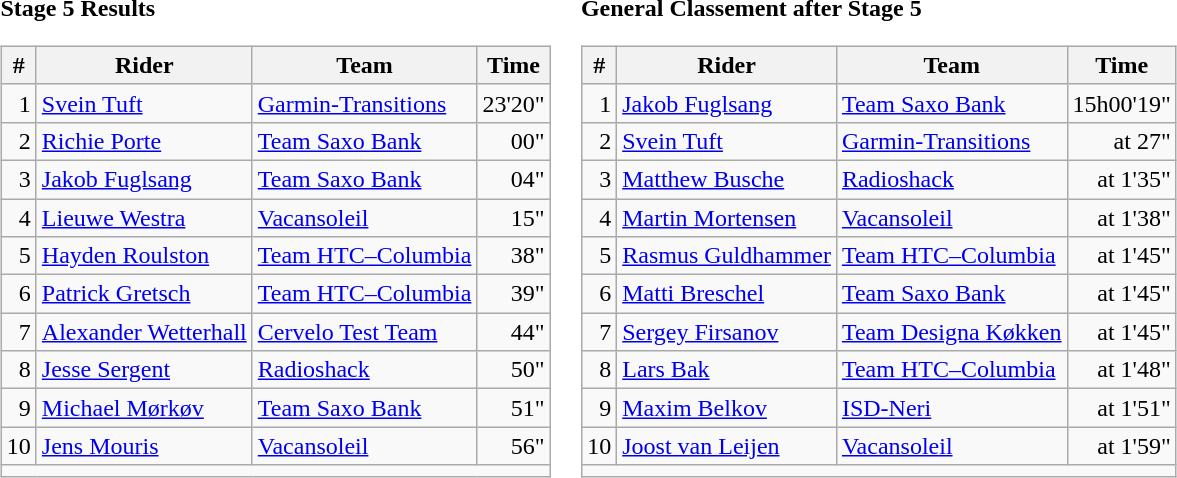<table>
<tr>
<td><strong>Stage 5 Results</strong><br><table class="wikitable">
<tr>
<th>#</th>
<th>Rider</th>
<th>Team</th>
<th>Time</th>
</tr>
<tr>
<td align=right>1</td>
<td> <a href='#'>Svein Tuft</a></td>
<td><a href='#'>Garmin-Transitions</a></td>
<td align=right>23'20"</td>
</tr>
<tr>
<td align=right>2</td>
<td> <a href='#'>Richie Porte</a></td>
<td><a href='#'>Team Saxo Bank</a></td>
<td align=right>00"</td>
</tr>
<tr>
<td align=right>3</td>
<td> <a href='#'>Jakob Fuglsang</a></td>
<td><a href='#'>Team Saxo Bank</a></td>
<td align=right>04"</td>
</tr>
<tr>
<td align=right>4</td>
<td> <a href='#'>Lieuwe Westra</a></td>
<td><a href='#'>Vacansoleil</a></td>
<td align=right>15"</td>
</tr>
<tr>
<td align=right>5</td>
<td> <a href='#'>Hayden Roulston</a></td>
<td><a href='#'>Team HTC–Columbia</a></td>
<td align=right>38"</td>
</tr>
<tr>
<td align=right>6</td>
<td> <a href='#'>Patrick Gretsch</a></td>
<td><a href='#'>Team HTC–Columbia</a></td>
<td align=right>39"</td>
</tr>
<tr>
<td align=right>7</td>
<td> <a href='#'>Alexander Wetterhall</a></td>
<td><a href='#'>Cervelo Test Team</a></td>
<td align=right>44"</td>
</tr>
<tr>
<td align=right>8</td>
<td> <a href='#'>Jesse Sergent</a></td>
<td><a href='#'>Radioshack</a></td>
<td align=right>50"</td>
</tr>
<tr>
<td align=right>9</td>
<td> <a href='#'>Michael Mørkøv</a></td>
<td><a href='#'>Team Saxo Bank</a></td>
<td align=right>51"</td>
</tr>
<tr>
<td align=right>10</td>
<td> <a href='#'>Jens Mouris</a></td>
<td><a href='#'>Vacansoleil</a></td>
<td align=right>56"</td>
</tr>
<tr>
<td align=right colspan=5></td>
</tr>
</table>
</td>
<td><strong>General Classement after Stage 5</strong><br><table class="wikitable">
<tr>
<th>#</th>
<th>Rider</th>
<th>Team</th>
<th>Time</th>
</tr>
<tr>
<td align=right>1</td>
<td> <a href='#'>Jakob Fuglsang</a></td>
<td><a href='#'>Team Saxo Bank</a></td>
<td align=right>15h00'19"</td>
</tr>
<tr>
<td align=right>2</td>
<td> <a href='#'>Svein Tuft</a></td>
<td><a href='#'>Garmin-Transitions</a></td>
<td align=right>at 27"</td>
</tr>
<tr>
<td align=right>3</td>
<td> <a href='#'>Matthew Busche</a></td>
<td><a href='#'>Radioshack</a></td>
<td align=right>at 1'35"</td>
</tr>
<tr>
<td align=right>4</td>
<td> <a href='#'>Martin Mortensen</a></td>
<td><a href='#'>Vacansoleil</a></td>
<td align=right>at 1'38"</td>
</tr>
<tr>
<td align=right>5</td>
<td> <a href='#'>Rasmus Guldhammer</a></td>
<td><a href='#'>Team HTC–Columbia</a></td>
<td align=right>at 1'45"</td>
</tr>
<tr>
<td align=right>6</td>
<td> <a href='#'>Matti Breschel</a></td>
<td><a href='#'>Team Saxo Bank</a></td>
<td align=right>at 1'45"</td>
</tr>
<tr>
<td align=right>7</td>
<td> <a href='#'>Sergey Firsanov</a></td>
<td><a href='#'>Team Designa Køkken</a></td>
<td align=right>at 1'45"</td>
</tr>
<tr>
<td align=right>8</td>
<td> <a href='#'>Lars Bak</a></td>
<td><a href='#'>Team HTC–Columbia</a></td>
<td align=right>at 1'48"</td>
</tr>
<tr>
<td align=right>9</td>
<td> <a href='#'>Maxim Belkov</a></td>
<td><a href='#'>ISD-Neri</a></td>
<td align=right>at 1'51"</td>
</tr>
<tr>
<td align=right>10</td>
<td> <a href='#'>Joost van Leijen</a></td>
<td><a href='#'>Vacansoleil</a></td>
<td align=right>at 1'59"</td>
</tr>
<tr>
<td align=right colspan=6></td>
</tr>
</table>
</td>
</tr>
</table>
